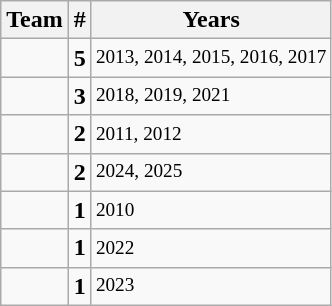<table class="wikitable" style="text-align:center;">
<tr>
<th>Team</th>
<th>#</th>
<th class="unsortable">Years</th>
</tr>
<tr>
<td style=><strong><a href='#'></a></strong></td>
<td><strong>5</strong></td>
<td align=left style="font-size:80%;">2013, 2014, 2015, 2016, 2017</td>
</tr>
<tr>
<td style=><strong><a href='#'></a></strong></td>
<td><strong>3</strong></td>
<td align=left style="font-size:80%;">2018, 2019, 2021</td>
</tr>
<tr>
<td style=><strong><a href='#'></a></strong></td>
<td><strong>2</strong></td>
<td align=left style="font-size:80%;">2011, 2012</td>
</tr>
<tr>
<td style=><strong><a href='#'></a></strong></td>
<td><strong>2</strong></td>
<td align=left style="font-size:80%;">2024, 2025</td>
</tr>
<tr>
<td style=><strong><a href='#'></a></strong></td>
<td><strong>1</strong></td>
<td align=left style="font-size:80%;">2010</td>
</tr>
<tr>
<td style=><strong><a href='#'></a></strong></td>
<td><strong>1</strong></td>
<td align=left style="font-size:80%;">2022</td>
</tr>
<tr>
<td style=><strong><a href='#'></a></strong></td>
<td><strong>1</strong></td>
<td align=left style="font-size:80%;">2023</td>
</tr>
</table>
